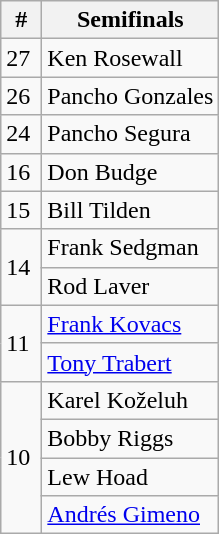<table class=wikitable style="display:inline-table;">
<tr>
<th width=20>#</th>
<th>Semifinals</th>
</tr>
<tr>
<td>27</td>
<td> Ken Rosewall</td>
</tr>
<tr>
<td>26</td>
<td> Pancho Gonzales</td>
</tr>
<tr>
<td>24</td>
<td> Pancho Segura</td>
</tr>
<tr>
<td>16</td>
<td> Don Budge</td>
</tr>
<tr>
<td>15</td>
<td> Bill Tilden</td>
</tr>
<tr>
<td rowspan="2">14</td>
<td> Frank Sedgman</td>
</tr>
<tr>
<td> Rod Laver</td>
</tr>
<tr>
<td rowspan="2">11</td>
<td> <a href='#'>Frank Kovacs</a></td>
</tr>
<tr>
<td> <a href='#'>Tony Trabert</a></td>
</tr>
<tr>
<td rowspan="4">10</td>
<td> Karel Koželuh</td>
</tr>
<tr>
<td> Bobby Riggs</td>
</tr>
<tr>
<td> Lew Hoad</td>
</tr>
<tr>
<td> <a href='#'>Andrés Gimeno</a></td>
</tr>
</table>
